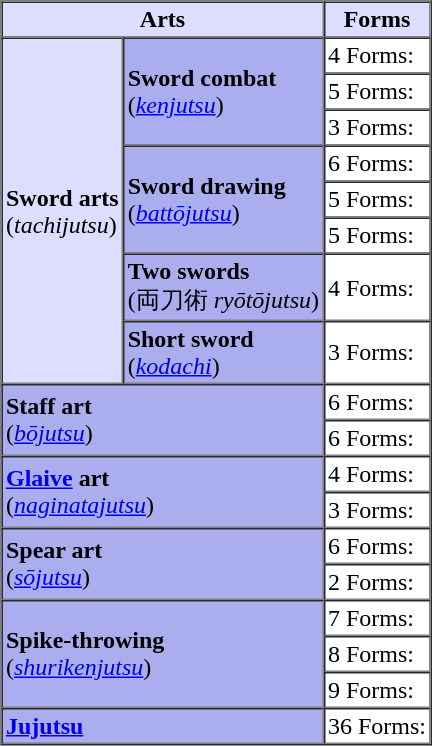<table border="1" cellpadding="2" cellspacing="0">
<tr>
<th colspan = "2" style = "background:#ddf;"><strong>Arts</strong></th>
<th style = "background:#ddf;"><strong>Forms</strong></th>
</tr>
<tr>
<td rowspan = "8" style = "background:#ddf;"><strong>Sword arts</strong><br>(<em>tachijutsu</em>)</td>
<td rowspan = "3" style = "background:#AAAEEE"><strong>Sword combat</strong><br>(<em><a href='#'>kenjutsu</a></em>)</td>
<td>4 Forms: </td>
</tr>
<tr>
<td>5 Forms: </td>
</tr>
<tr>
<td>3 Forms: </td>
</tr>
<tr>
<td rowspan = "3" style = "background:#AAAEEE"><strong>Sword drawing</strong><br>(<em><a href='#'>battōjutsu</a></em>)</td>
<td>6 Forms: </td>
</tr>
<tr>
<td>5 Forms: </td>
</tr>
<tr>
<td>5 Forms: </td>
</tr>
<tr>
<td style = "background:#AAAEEE"><strong>Two swords</strong><br>(両刀術 <em>ryōtōjutsu</em>)</td>
<td>4 Forms: </td>
</tr>
<tr>
<td style = "background:#AAAEEE"><strong>Short sword</strong><br>(<em><a href='#'>kodachi</a></em>)</td>
<td>3 Forms: </td>
</tr>
<tr>
<td rowspan = "2" colspan = "2" style = "background:#AAAEEE"><strong>Staff art</strong><br>(<em><a href='#'>bōjutsu</a></em>)</td>
<td>6 Forms: </td>
</tr>
<tr>
<td>6 Forms: </td>
</tr>
<tr>
<td rowspan = "2" colspan = "2" style = "background:#AAAEEE"><strong><a href='#'>Glaive</a> art</strong><br>(<em><a href='#'>naginatajutsu</a></em>)</td>
<td>4 Forms: </td>
</tr>
<tr>
<td>3 Forms: </td>
</tr>
<tr>
<td rowspan = "2" colspan = "2" style = "background:#AAAEEE"><strong>Spear art</strong><br>(<em><a href='#'>sōjutsu</a></em>)</td>
<td>6 Forms: </td>
</tr>
<tr>
<td>2 Forms: </td>
</tr>
<tr>
<td rowspan = "3" colspan = "2" style = "background:#AAAEEE"><strong>Spike-throwing</strong><br>(<em><a href='#'>shurikenjutsu</a></em>)</td>
<td>7 Forms: </td>
</tr>
<tr>
<td>8 Forms: </td>
</tr>
<tr>
<td>9 Forms: </td>
</tr>
<tr>
<td colspan = "2" style = "background:#AAAEEE"><strong><a href='#'>Jujutsu</a></strong></td>
<td>36 Forms: </td>
</tr>
</table>
